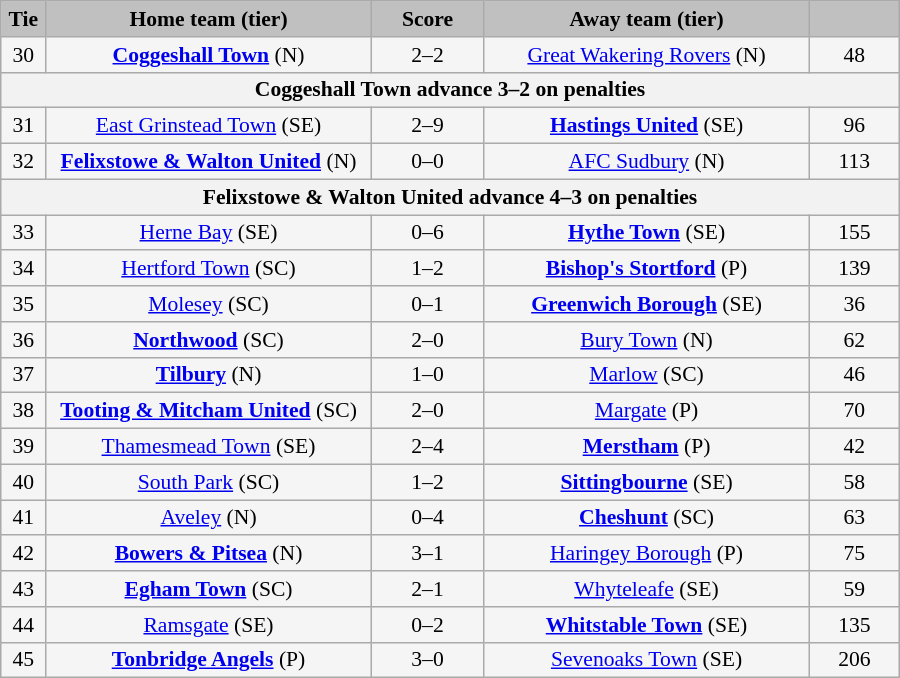<table class="wikitable" style="width: 600px; background:WhiteSmoke; text-align:center; font-size:90%">
<tr>
<td scope="col" style="width:  5.00%; background:silver;"><strong>Tie</strong></td>
<td scope="col" style="width: 36.25%; background:silver;"><strong>Home team (tier)</strong></td>
<td scope="col" style="width: 12.50%; background:silver;"><strong>Score</strong></td>
<td scope="col" style="width: 36.25%; background:silver;"><strong>Away team (tier)</strong></td>
<td scope="col" style="width: 10.00%; background:silver;"><strong></strong></td>
</tr>
<tr>
<td>30</td>
<td><strong><a href='#'>Coggeshall Town</a></strong> (N)</td>
<td>2–2</td>
<td><a href='#'>Great Wakering Rovers</a> (N)</td>
<td>48</td>
</tr>
<tr>
<th colspan="5">Coggeshall Town advance 3–2 on penalties</th>
</tr>
<tr>
<td>31</td>
<td><a href='#'>East Grinstead Town</a> (SE)</td>
<td>2–9</td>
<td><strong><a href='#'>Hastings United</a></strong> (SE)</td>
<td>96</td>
</tr>
<tr>
<td>32</td>
<td><strong><a href='#'>Felixstowe & Walton United</a></strong> (N)</td>
<td>0–0</td>
<td><a href='#'>AFC Sudbury</a> (N)</td>
<td>113</td>
</tr>
<tr>
<th colspan="5">Felixstowe & Walton United advance 4–3 on penalties</th>
</tr>
<tr>
<td>33</td>
<td><a href='#'>Herne Bay</a> (SE)</td>
<td>0–6</td>
<td><strong><a href='#'>Hythe Town</a></strong> (SE)</td>
<td>155</td>
</tr>
<tr>
<td>34</td>
<td><a href='#'>Hertford Town</a> (SC)</td>
<td>1–2</td>
<td><strong><a href='#'>Bishop's Stortford</a></strong> (P)</td>
<td>139</td>
</tr>
<tr>
<td>35</td>
<td><a href='#'>Molesey</a> (SC)</td>
<td>0–1</td>
<td><strong><a href='#'>Greenwich Borough</a></strong> (SE)</td>
<td>36</td>
</tr>
<tr>
<td>36</td>
<td><strong><a href='#'>Northwood</a></strong> (SC)</td>
<td>2–0</td>
<td><a href='#'>Bury Town</a> (N)</td>
<td>62</td>
</tr>
<tr>
<td>37</td>
<td><strong><a href='#'>Tilbury</a></strong> (N)</td>
<td>1–0</td>
<td><a href='#'>Marlow</a> (SC)</td>
<td>46</td>
</tr>
<tr>
<td>38</td>
<td><strong><a href='#'>Tooting & Mitcham United</a></strong> (SC)</td>
<td>2–0</td>
<td><a href='#'>Margate</a> (P)</td>
<td>70</td>
</tr>
<tr>
<td>39</td>
<td><a href='#'>Thamesmead Town</a> (SE)</td>
<td>2–4</td>
<td><strong><a href='#'>Merstham</a></strong> (P)</td>
<td>42</td>
</tr>
<tr>
<td>40</td>
<td><a href='#'>South Park</a> (SC)</td>
<td>1–2</td>
<td><strong><a href='#'>Sittingbourne</a></strong> (SE)</td>
<td>58</td>
</tr>
<tr>
<td>41</td>
<td><a href='#'>Aveley</a> (N)</td>
<td>0–4</td>
<td><strong><a href='#'>Cheshunt</a></strong> (SC)</td>
<td>63</td>
</tr>
<tr>
<td>42</td>
<td><strong><a href='#'>Bowers & Pitsea</a></strong> (N)</td>
<td>3–1</td>
<td><a href='#'>Haringey Borough</a> (P)</td>
<td>75</td>
</tr>
<tr>
<td>43</td>
<td><strong><a href='#'>Egham Town</a></strong> (SC)</td>
<td>2–1</td>
<td><a href='#'>Whyteleafe</a> (SE)</td>
<td>59</td>
</tr>
<tr>
<td>44</td>
<td><a href='#'>Ramsgate</a> (SE)</td>
<td>0–2</td>
<td><strong><a href='#'>Whitstable Town</a></strong> (SE)</td>
<td>135</td>
</tr>
<tr>
<td>45</td>
<td><strong><a href='#'>Tonbridge Angels</a></strong> (P)</td>
<td>3–0</td>
<td><a href='#'>Sevenoaks Town</a> (SE)</td>
<td>206</td>
</tr>
</table>
